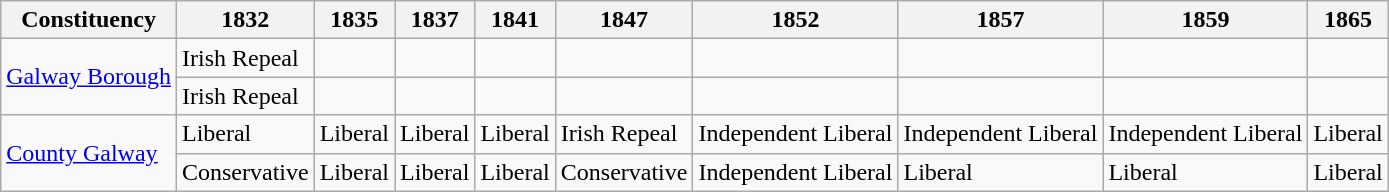<table class=wikitable sortable>
<tr>
<th>Constituency</th>
<th>1832</th>
<th>1835</th>
<th>1837</th>
<th>1841</th>
<th>1847</th>
<th>1852</th>
<th>1857</th>
<th>1859</th>
<th>1865</th>
</tr>
<tr>
<td rowspan=2><a href='#'>Galway Borough</a></td>
<td bgcolor=>Irish Repeal</td>
<td></td>
<td></td>
<td></td>
<td></td>
<td></td>
<td></td>
<td></td>
<td></td>
</tr>
<tr>
<td bgcolor=>Irish Repeal</td>
<td></td>
<td></td>
<td></td>
<td></td>
<td></td>
<td></td>
<td></td>
<td></td>
</tr>
<tr>
<td rowspan=2><a href='#'>County Galway</a></td>
<td bgcolor=>Liberal</td>
<td bgcolor=>Liberal</td>
<td bgcolor=>Liberal</td>
<td bgcolor=>Liberal</td>
<td bgcolor=>Irish Repeal</td>
<td bgcolor=>Independent Liberal</td>
<td bgcolor=>Independent Liberal</td>
<td bgcolor=>Independent Liberal</td>
<td bgcolor=>Liberal</td>
</tr>
<tr>
<td bgcolor=>Conservative</td>
<td bgcolor=>Liberal</td>
<td bgcolor=>Liberal</td>
<td bgcolor=>Liberal</td>
<td bgcolor=>Conservative</td>
<td bgcolor=>Independent Liberal</td>
<td bgcolor=>Liberal</td>
<td bgcolor=>Liberal</td>
<td bgcolor=>Liberal</td>
</tr>
</table>
